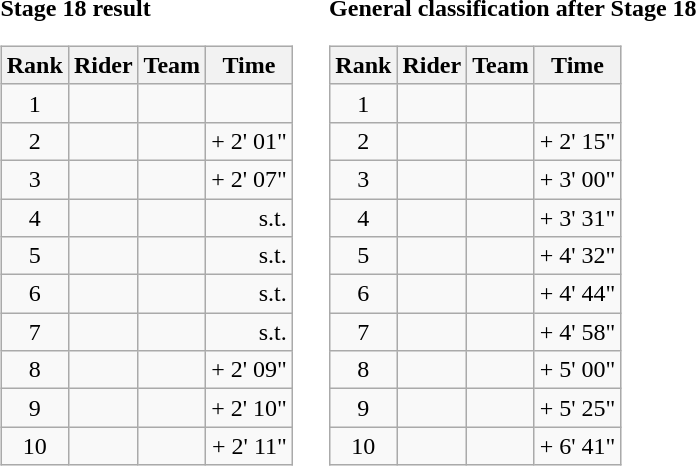<table>
<tr>
<td><strong>Stage 18 result</strong><br><table class="wikitable">
<tr>
<th scope="col">Rank</th>
<th scope="col">Rider</th>
<th scope="col">Team</th>
<th scope="col">Time</th>
</tr>
<tr>
<td style="text-align:center;">1</td>
<td></td>
<td></td>
<td style="text-align:right;"></td>
</tr>
<tr>
<td style="text-align:center;">2</td>
<td></td>
<td></td>
<td style="text-align:right;">+ 2' 01"</td>
</tr>
<tr>
<td style="text-align:center;">3</td>
<td></td>
<td></td>
<td style="text-align:right;">+ 2' 07"</td>
</tr>
<tr>
<td style="text-align:center;">4</td>
<td></td>
<td></td>
<td style="text-align:right;">s.t.</td>
</tr>
<tr>
<td style="text-align:center;">5</td>
<td></td>
<td></td>
<td style="text-align:right;">s.t.</td>
</tr>
<tr>
<td style="text-align:center;">6</td>
<td></td>
<td></td>
<td style="text-align:right;">s.t.</td>
</tr>
<tr>
<td style="text-align:center;">7</td>
<td></td>
<td></td>
<td style="text-align:right;">s.t.</td>
</tr>
<tr>
<td style="text-align:center;">8</td>
<td></td>
<td></td>
<td style="text-align:right;">+ 2' 09"</td>
</tr>
<tr>
<td style="text-align:center;">9</td>
<td></td>
<td></td>
<td style="text-align:right;">+ 2' 10"</td>
</tr>
<tr>
<td style="text-align:center;">10</td>
<td></td>
<td></td>
<td style="text-align:right;">+ 2' 11"</td>
</tr>
</table>
</td>
<td></td>
<td><strong>General classification after Stage 18</strong><br><table class="wikitable">
<tr>
<th scope="col">Rank</th>
<th scope="col">Rider</th>
<th scope="col">Team</th>
<th scope="col">Time</th>
</tr>
<tr>
<td style="text-align:center;">1</td>
<td></td>
<td></td>
<td style="text-align:right;"></td>
</tr>
<tr>
<td style="text-align:center;">2</td>
<td></td>
<td></td>
<td style="text-align:right;">+ 2' 15"</td>
</tr>
<tr>
<td style="text-align:center;">3</td>
<td></td>
<td></td>
<td style="text-align:right;">+ 3' 00"</td>
</tr>
<tr>
<td style="text-align:center;">4</td>
<td></td>
<td></td>
<td style="text-align:right;">+ 3' 31"</td>
</tr>
<tr>
<td style="text-align:center;">5</td>
<td></td>
<td></td>
<td style="text-align:right;">+ 4' 32"</td>
</tr>
<tr>
<td style="text-align:center;">6</td>
<td></td>
<td></td>
<td style="text-align:right;">+ 4' 44"</td>
</tr>
<tr>
<td style="text-align:center;">7</td>
<td></td>
<td></td>
<td style="text-align:right;">+ 4' 58"</td>
</tr>
<tr>
<td style="text-align:center;">8</td>
<td></td>
<td></td>
<td style="text-align:right;">+ 5' 00"</td>
</tr>
<tr>
<td style="text-align:center;">9</td>
<td></td>
<td></td>
<td style="text-align:right;">+ 5' 25"</td>
</tr>
<tr>
<td style="text-align:center;">10</td>
<td></td>
<td></td>
<td style="text-align:right;">+ 6' 41"</td>
</tr>
</table>
</td>
</tr>
</table>
